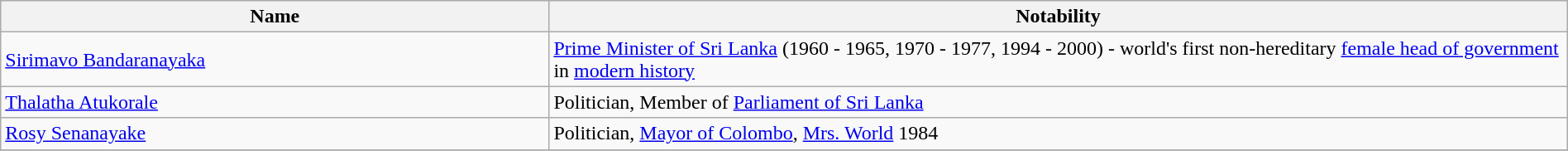<table class="wikitable sortable" style="width:100%">
<tr>
<th style="width:*;">Name</th>
<th style="width:65%;" class="unsortable">Notability</th>
</tr>
<tr>
<td><a href='#'>Sirimavo Bandaranayaka</a></td>
<td><a href='#'>Prime Minister of Sri Lanka</a> (1960 - 1965, 1970 - 1977, 1994 - 2000) - world's first non-hereditary <a href='#'>female head of government</a> in <a href='#'>modern history</a></td>
</tr>
<tr>
<td><a href='#'>Thalatha Atukorale</a></td>
<td>Politician, Member of <a href='#'>Parliament of Sri Lanka</a></td>
</tr>
<tr>
<td><a href='#'>Rosy Senanayake</a></td>
<td>Politician, <a href='#'>Mayor of Colombo</a>, <a href='#'>Mrs. World</a> 1984</td>
</tr>
<tr>
</tr>
</table>
